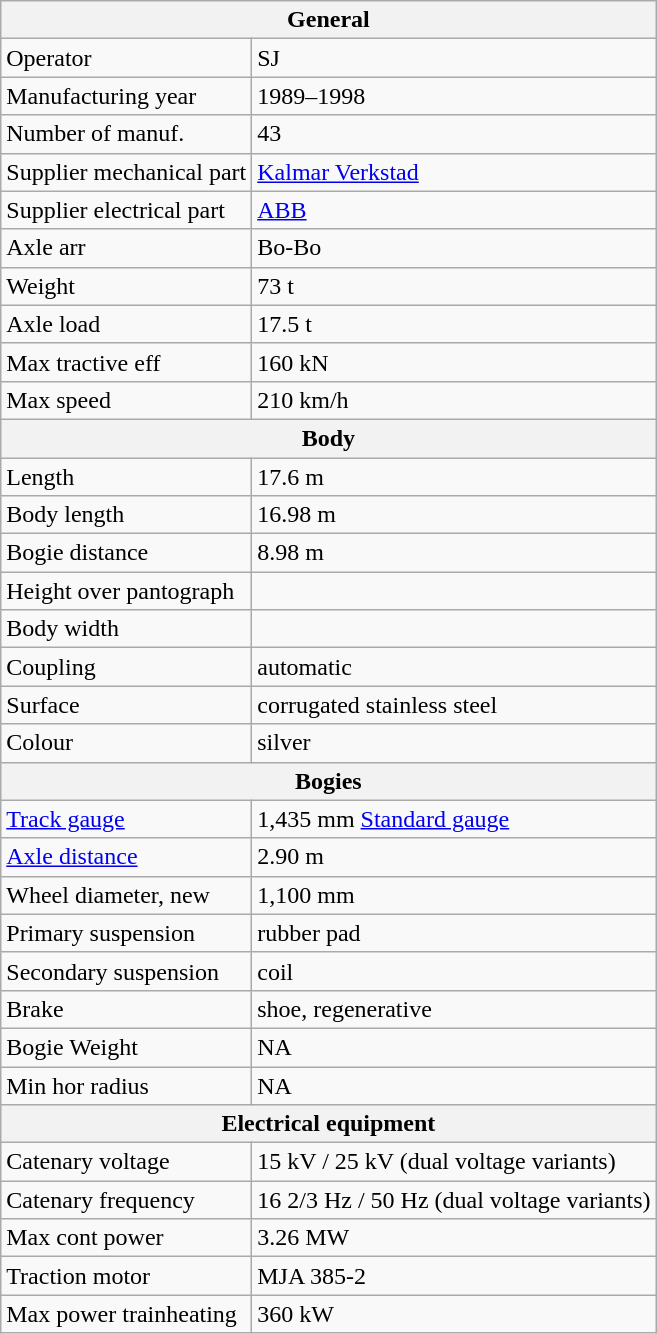<table class="wikitable">
<tr>
<th colspan=2><strong>General</strong></th>
</tr>
<tr>
<td>Operator</td>
<td>SJ</td>
</tr>
<tr>
<td>Manufacturing year</td>
<td>1989–1998</td>
</tr>
<tr>
<td>Number of manuf.</td>
<td>43</td>
</tr>
<tr>
<td>Supplier mechanical part</td>
<td><a href='#'>Kalmar Verkstad</a></td>
</tr>
<tr>
<td>Supplier electrical part</td>
<td><a href='#'>ABB</a></td>
</tr>
<tr>
<td>Axle arr</td>
<td>Bo-Bo</td>
</tr>
<tr>
<td>Weight</td>
<td>73 t</td>
</tr>
<tr>
<td>Axle load</td>
<td>17.5 t</td>
</tr>
<tr>
<td>Max tractive eff</td>
<td>160 kN</td>
</tr>
<tr>
<td>Max speed</td>
<td>210 km/h</td>
</tr>
<tr>
<th colspan=2><strong>Body</strong></th>
</tr>
<tr>
<td>Length</td>
<td>17.6 m</td>
</tr>
<tr>
<td>Body length</td>
<td>16.98 m</td>
</tr>
<tr>
<td>Bogie distance</td>
<td>8.98 m</td>
</tr>
<tr>
<td>Height over pantograph</td>
<td></td>
</tr>
<tr>
<td>Body width</td>
<td></td>
</tr>
<tr>
<td>Coupling</td>
<td>automatic</td>
</tr>
<tr>
<td>Surface</td>
<td>corrugated stainless steel</td>
</tr>
<tr>
<td>Colour</td>
<td>silver</td>
</tr>
<tr>
<th colspan=2><strong>Bogies</strong></th>
</tr>
<tr>
<td><a href='#'>Track gauge</a></td>
<td>1,435 mm <a href='#'>Standard gauge</a></td>
</tr>
<tr>
<td><a href='#'>Axle distance</a></td>
<td>2.90 m</td>
</tr>
<tr>
<td>Wheel diameter, new</td>
<td>1,100 mm</td>
</tr>
<tr>
<td>Primary suspension</td>
<td>rubber pad</td>
</tr>
<tr>
<td>Secondary suspension</td>
<td>coil</td>
</tr>
<tr>
<td>Brake</td>
<td>shoe, regenerative</td>
</tr>
<tr>
<td>Bogie Weight</td>
<td>NA</td>
</tr>
<tr>
<td>Min hor radius</td>
<td>NA</td>
</tr>
<tr>
<th colspan=2><strong>Electrical equipment</strong></th>
</tr>
<tr>
<td>Catenary voltage</td>
<td>15 kV / 25 kV (dual voltage variants)</td>
</tr>
<tr>
<td>Catenary frequency</td>
<td>16 2/3 Hz / 50 Hz (dual voltage variants)</td>
</tr>
<tr>
<td>Max cont power</td>
<td>3.26 MW</td>
</tr>
<tr>
<td>Traction motor</td>
<td>MJA 385-2</td>
</tr>
<tr>
<td>Max power trainheating</td>
<td>360 kW</td>
</tr>
</table>
